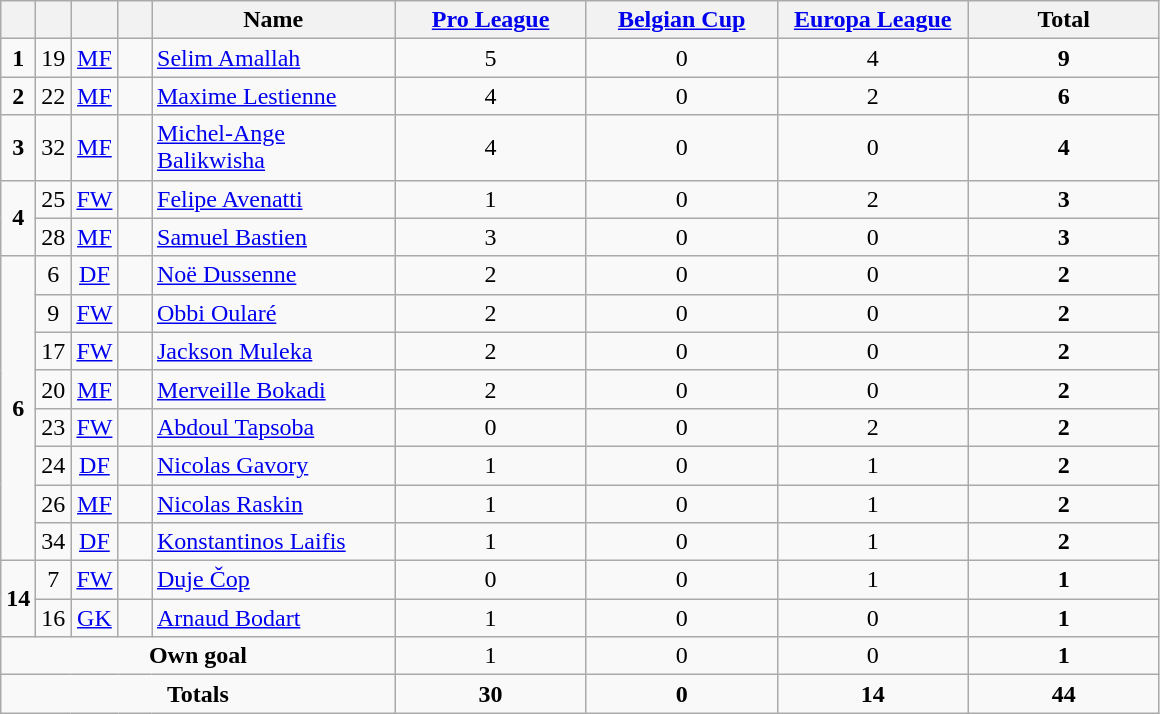<table class="wikitable" style="text-align:center">
<tr>
<th width=15></th>
<th width=15></th>
<th width=15></th>
<th width=15></th>
<th width=155>Name</th>
<th width=120><a href='#'>Pro League</a></th>
<th width=120><a href='#'>Belgian Cup</a></th>
<th width=120><a href='#'>Europa League</a></th>
<th width=120>Total</th>
</tr>
<tr>
<td><strong>1</strong></td>
<td>19</td>
<td><a href='#'>MF</a></td>
<td></td>
<td align=left><a href='#'>Selim Amallah</a></td>
<td>5</td>
<td>0</td>
<td>4</td>
<td><strong>9</strong></td>
</tr>
<tr>
<td><strong>2</strong></td>
<td>22</td>
<td><a href='#'>MF</a></td>
<td></td>
<td align=left><a href='#'>Maxime Lestienne</a></td>
<td>4</td>
<td>0</td>
<td>2</td>
<td><strong>6</strong></td>
</tr>
<tr>
<td><strong>3</strong></td>
<td>32</td>
<td><a href='#'>MF</a></td>
<td></td>
<td align=left><a href='#'>Michel-Ange Balikwisha</a></td>
<td>4</td>
<td>0</td>
<td>0</td>
<td><strong>4</strong></td>
</tr>
<tr>
<td rowspan=2><strong>4</strong></td>
<td>25</td>
<td><a href='#'>FW</a></td>
<td></td>
<td align=left><a href='#'>Felipe Avenatti</a></td>
<td>1</td>
<td>0</td>
<td>2</td>
<td><strong>3</strong></td>
</tr>
<tr>
<td>28</td>
<td><a href='#'>MF</a></td>
<td></td>
<td align=left><a href='#'>Samuel Bastien</a></td>
<td>3</td>
<td>0</td>
<td>0</td>
<td><strong>3</strong></td>
</tr>
<tr>
<td rowspan=8><strong>6</strong></td>
<td>6</td>
<td><a href='#'>DF</a></td>
<td></td>
<td align=left><a href='#'>Noë Dussenne</a></td>
<td>2</td>
<td>0</td>
<td>0</td>
<td><strong>2</strong></td>
</tr>
<tr>
<td>9</td>
<td><a href='#'>FW</a></td>
<td></td>
<td align=left><a href='#'>Obbi Oularé</a></td>
<td>2</td>
<td>0</td>
<td>0</td>
<td><strong>2</strong></td>
</tr>
<tr>
<td>17</td>
<td><a href='#'>FW</a></td>
<td></td>
<td align=left><a href='#'>Jackson Muleka</a></td>
<td>2</td>
<td>0</td>
<td>0</td>
<td><strong>2</strong></td>
</tr>
<tr>
<td>20</td>
<td><a href='#'>MF</a></td>
<td></td>
<td align=left><a href='#'>Merveille Bokadi</a></td>
<td>2</td>
<td>0</td>
<td>0</td>
<td><strong>2</strong></td>
</tr>
<tr>
<td>23</td>
<td><a href='#'>FW</a></td>
<td></td>
<td align=left><a href='#'>Abdoul Tapsoba</a></td>
<td>0</td>
<td>0</td>
<td>2</td>
<td><strong>2</strong></td>
</tr>
<tr>
<td>24</td>
<td><a href='#'>DF</a></td>
<td></td>
<td align=left><a href='#'>Nicolas Gavory</a></td>
<td>1</td>
<td>0</td>
<td>1</td>
<td><strong>2</strong></td>
</tr>
<tr>
<td>26</td>
<td><a href='#'>MF</a></td>
<td></td>
<td align=left><a href='#'>Nicolas Raskin</a></td>
<td>1</td>
<td>0</td>
<td>1</td>
<td><strong>2</strong></td>
</tr>
<tr>
<td>34</td>
<td><a href='#'>DF</a></td>
<td></td>
<td align=left><a href='#'>Konstantinos Laifis</a></td>
<td>1</td>
<td>0</td>
<td>1</td>
<td><strong>2</strong></td>
</tr>
<tr>
<td rowspan=2><strong>14</strong></td>
<td>7</td>
<td><a href='#'>FW</a></td>
<td></td>
<td align=left><a href='#'>Duje Čop</a></td>
<td>0</td>
<td>0</td>
<td>1</td>
<td><strong>1</strong></td>
</tr>
<tr>
<td>16</td>
<td><a href='#'>GK</a></td>
<td></td>
<td align=left><a href='#'>Arnaud Bodart</a></td>
<td>1</td>
<td>0</td>
<td>0</td>
<td><strong>1</strong></td>
</tr>
<tr>
<td colspan=5><strong>Own goal</strong></td>
<td>1</td>
<td>0</td>
<td>0</td>
<td><strong>1</strong></td>
</tr>
<tr>
<td colspan=5><strong>Totals</strong></td>
<td><strong>30</strong></td>
<td><strong>0</strong></td>
<td><strong>14</strong></td>
<td><strong>44</strong></td>
</tr>
</table>
